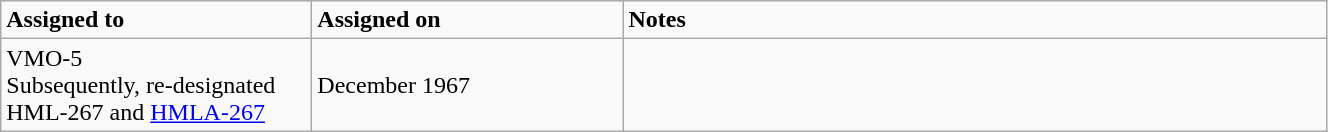<table class="wikitable" style="width: 70%;">
<tr>
<td style="width: 200px;"><strong>Assigned to</strong></td>
<td style="width: 200px;"><strong>Assigned on</strong></td>
<td><strong>Notes</strong></td>
</tr>
<tr>
<td>VMO-5<br>Subsequently, re-designated HML-267 and <a href='#'>HMLA-267</a></td>
<td>December 1967</td>
<td></td>
</tr>
</table>
